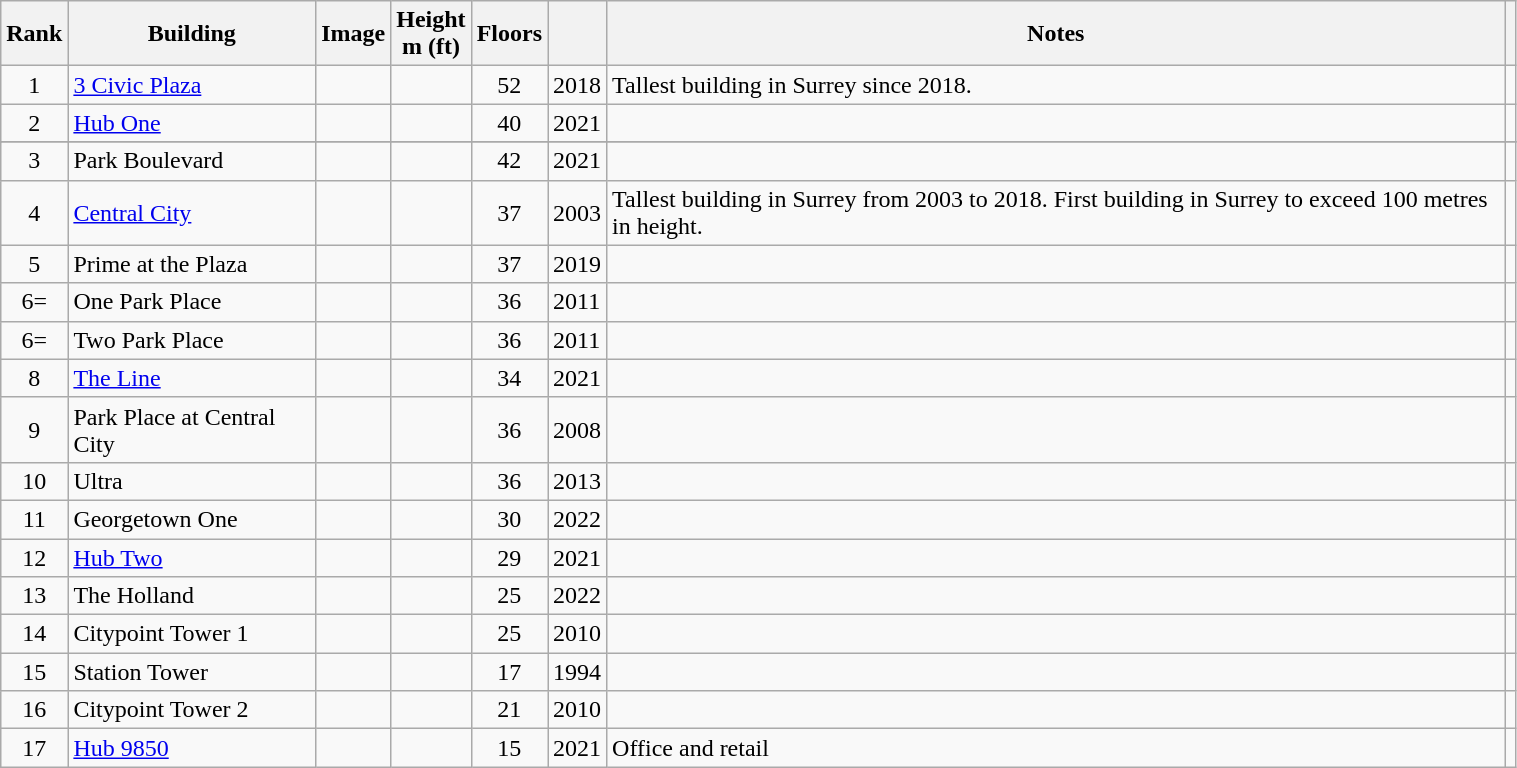<table class="wikitable sortable" width="80%">
<tr>
<th>Rank</th>
<th>Building</th>
<th>Image</th>
<th>Height <br>m (ft)</th>
<th>Floors</th>
<th></th>
<th class="unsortable">Notes</th>
<th class="unsortable"></th>
</tr>
<tr>
<td align=center>1</td>
<td><a href='#'>3 Civic Plaza</a></td>
<td></td>
<td></td>
<td align="center">52</td>
<td>2018</td>
<td>Tallest building in Surrey since 2018.</td>
<td></td>
</tr>
<tr>
<td align=center>2</td>
<td><a href='#'>Hub One</a></td>
<td></td>
<td></td>
<td align="center">40</td>
<td>2021</td>
<td></td>
<td></td>
</tr>
<tr>
</tr>
<tr>
<td align=center>3</td>
<td>Park Boulevard</td>
<td></td>
<td></td>
<td align="center">42</td>
<td>2021</td>
<td></td>
<td></td>
</tr>
<tr>
<td align="center">4</td>
<td><a href='#'>Central City</a></td>
<td></td>
<td></td>
<td align="center">37</td>
<td>2003</td>
<td>Tallest building in Surrey from 2003 to 2018. First building in Surrey to exceed 100 metres in height.</td>
<td></td>
</tr>
<tr>
<td align="center">5</td>
<td>Prime at the Plaza</td>
<td></td>
<td></td>
<td align="center">37</td>
<td>2019</td>
<td></td>
<td></td>
</tr>
<tr>
<td align="center">6=</td>
<td>One Park Place</td>
<td></td>
<td></td>
<td align="center">36</td>
<td>2011</td>
<td></td>
<td></td>
</tr>
<tr>
<td align="center">6=</td>
<td>Two Park Place</td>
<td></td>
<td></td>
<td align="center">36</td>
<td>2011</td>
<td></td>
<td></td>
</tr>
<tr>
<td align="center">8</td>
<td><a href='#'>The Line</a></td>
<td></td>
<td></td>
<td align="center">34</td>
<td>2021</td>
<td></td>
<td></td>
</tr>
<tr>
<td align="center">9</td>
<td>Park Place at Central City</td>
<td></td>
<td></td>
<td align="center">36</td>
<td>2008</td>
<td></td>
<td></td>
</tr>
<tr>
<td align="center">10</td>
<td>Ultra</td>
<td></td>
<td></td>
<td align="center">36</td>
<td>2013</td>
<td></td>
<td></td>
</tr>
<tr>
<td align="center">11</td>
<td>Georgetown One</td>
<td></td>
<td></td>
<td align="center">30</td>
<td>2022</td>
<td></td>
<td></td>
</tr>
<tr>
<td align="center">12</td>
<td><a href='#'>Hub Two</a></td>
<td></td>
<td></td>
<td align="center">29</td>
<td>2021</td>
<td></td>
<td></td>
</tr>
<tr>
<td align="center">13</td>
<td>The Holland</td>
<td></td>
<td></td>
<td align="center">25</td>
<td>2022</td>
<td></td>
<td></td>
</tr>
<tr>
<td align="center">14</td>
<td>Citypoint Tower 1</td>
<td></td>
<td></td>
<td align="center">25</td>
<td>2010</td>
<td></td>
<td></td>
</tr>
<tr>
<td align="center">15</td>
<td>Station Tower</td>
<td></td>
<td></td>
<td align="center">17</td>
<td>1994</td>
<td></td>
<td></td>
</tr>
<tr>
<td align="center">16</td>
<td>Citypoint Tower 2</td>
<td></td>
<td></td>
<td align="center">21</td>
<td>2010</td>
<td></td>
<td></td>
</tr>
<tr>
<td align="center">17</td>
<td><a href='#'>Hub 9850</a></td>
<td></td>
<td></td>
<td align="center">15</td>
<td>2021</td>
<td>Office and retail</td>
<td></td>
</tr>
</table>
